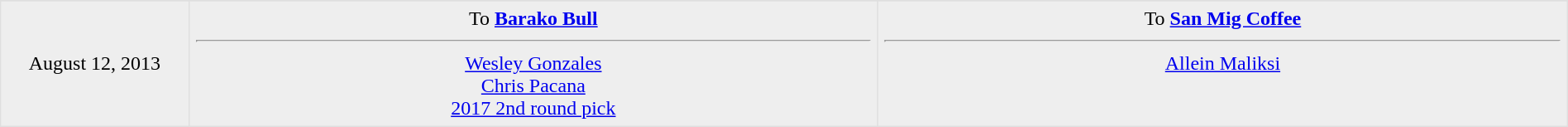<table border=1 style="border-collapse:collapse; text-align: center; width: 100%" bordercolor="#DFDFDF" cellpadding="5">
<tr>
</tr>
<tr bgcolor="eeeeee">
<td style="width:12%">August 12, 2013</td>
<td style="width:44%" valign="top">To <strong><a href='#'>Barako Bull</a></strong><hr><a href='#'>Wesley Gonzales</a> <br> <a href='#'>Chris Pacana</a> <br> <a href='#'>2017 2nd round pick</a></td>
<td style="width:44%" valign="top">To <strong><a href='#'>San Mig Coffee</a></strong><hr><a href='#'>Allein Maliksi</a></td>
</tr>
</table>
